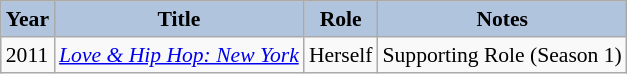<table class="wikitable" style="font-size: 90%";>
<tr style="text-align:center;">
<th style="background:#B0C4DE;">Year</th>
<th style="background:#B0C4DE;">Title</th>
<th style="background:#B0C4DE;">Role</th>
<th style="background:#B0C4DE;">Notes</th>
</tr>
<tr>
<td>2011</td>
<td><em><a href='#'>Love & Hip Hop: New York</a></em></td>
<td>Herself</td>
<td>Supporting Role (Season 1)</td>
</tr>
</table>
